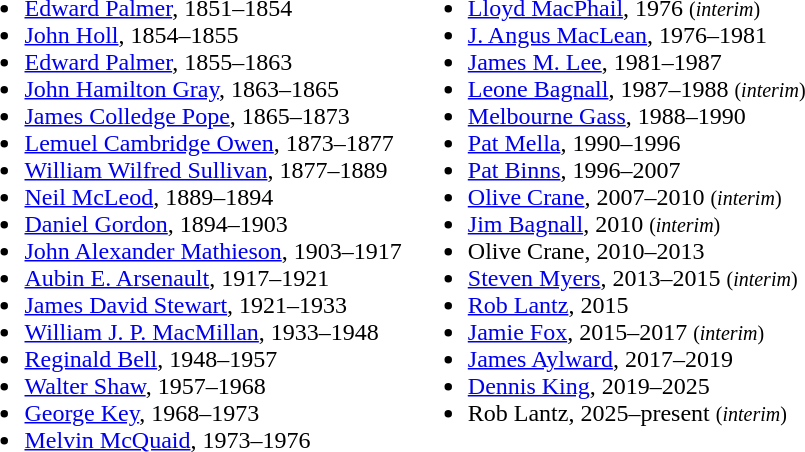<table>
<tr>
<td style="vertical-align:top; width:50%;"><br><ul><li><a href='#'>Edward Palmer</a>, 1851–1854</li><li><a href='#'>John Holl</a>, 1854–1855</li><li><a href='#'>Edward Palmer</a>, 1855–1863</li><li><a href='#'>John Hamilton Gray</a>, 1863–1865</li><li><a href='#'>James Colledge Pope</a>, 1865–1873</li><li><a href='#'>Lemuel Cambridge Owen</a>, 1873–1877</li><li><a href='#'>William Wilfred Sullivan</a>, 1877–1889</li><li><a href='#'>Neil McLeod</a>, 1889–1894</li><li><a href='#'>Daniel Gordon</a>, 1894–1903</li><li><a href='#'>John Alexander Mathieson</a>, 1903–1917</li><li><a href='#'>Aubin E. Arsenault</a>, 1917–1921</li><li><a href='#'>James David Stewart</a>, 1921–1933</li><li><a href='#'>William J. P. MacMillan</a>, 1933–1948</li><li><a href='#'>Reginald Bell</a>, 1948–1957</li><li><a href='#'>Walter Shaw</a>, 1957–1968</li><li><a href='#'>George Key</a>, 1968–1973</li><li><a href='#'>Melvin McQuaid</a>, 1973–1976</li></ul></td>
<td style="vertical-align:top; width:50%;"><br><ul><li><a href='#'>Lloyd MacPhail</a>, 1976 <small>(<em>interim</em>)</small></li><li><a href='#'>J. Angus MacLean</a>, 1976–1981</li><li><a href='#'>James M. Lee</a>, 1981–1987</li><li><a href='#'>Leone Bagnall</a>, 1987–1988 <small>(<em>interim</em>)</small></li><li><a href='#'>Melbourne Gass</a>, 1988–1990</li><li><a href='#'>Pat Mella</a>, 1990–1996</li><li><a href='#'>Pat Binns</a>, 1996–2007</li><li><a href='#'>Olive Crane</a>, 2007–2010 <small>(<em>interim</em>)</small></li><li><a href='#'>Jim Bagnall</a>, 2010 <small>(<em>interim</em>)</small></li><li>Olive Crane, 2010–2013</li><li><a href='#'>Steven Myers</a>, 2013–2015 <small>(<em>interim</em>)</small></li><li><a href='#'>Rob Lantz</a>, 2015</li><li><a href='#'>Jamie Fox</a>, 2015–2017 <small>(<em>interim</em>)</small></li><li><a href='#'>James Aylward</a>, 2017–2019</li><li><a href='#'>Dennis King</a>, 2019–2025</li><li>Rob Lantz, 2025–present <small>(<em>interim</em>)</small></li></ul></td>
</tr>
</table>
